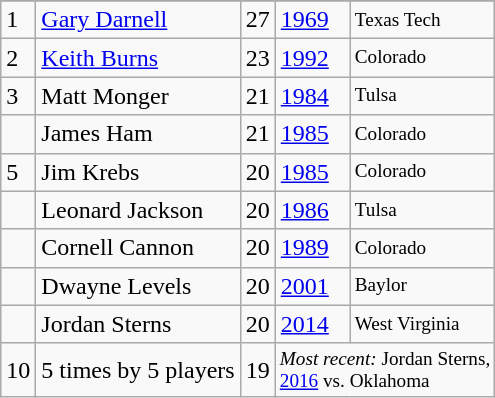<table class="wikitable">
<tr>
</tr>
<tr>
<td>1</td>
<td><a href='#'>Gary Darnell</a></td>
<td>27</td>
<td><a href='#'>1969</a></td>
<td style="font-size:80%;">Texas Tech</td>
</tr>
<tr>
<td>2</td>
<td><a href='#'>Keith Burns</a></td>
<td>23</td>
<td><a href='#'>1992</a></td>
<td style="font-size:80%;">Colorado</td>
</tr>
<tr>
<td>3</td>
<td>Matt Monger</td>
<td>21</td>
<td><a href='#'>1984</a></td>
<td style="font-size:80%;">Tulsa</td>
</tr>
<tr>
<td></td>
<td>James Ham</td>
<td>21</td>
<td><a href='#'>1985</a></td>
<td style="font-size:80%;">Colorado</td>
</tr>
<tr>
<td>5</td>
<td>Jim Krebs</td>
<td>20</td>
<td><a href='#'>1985</a></td>
<td style="font-size:80%;">Colorado</td>
</tr>
<tr>
<td></td>
<td>Leonard Jackson</td>
<td>20</td>
<td><a href='#'>1986</a></td>
<td style="font-size:80%;">Tulsa</td>
</tr>
<tr>
<td></td>
<td>Cornell Cannon</td>
<td>20</td>
<td><a href='#'>1989</a></td>
<td style="font-size:80%;">Colorado</td>
</tr>
<tr>
<td></td>
<td>Dwayne Levels</td>
<td>20</td>
<td><a href='#'>2001</a></td>
<td style="font-size:80%;">Baylor</td>
</tr>
<tr>
<td></td>
<td>Jordan Sterns</td>
<td>20</td>
<td><a href='#'>2014</a></td>
<td style="font-size:80%;">West Virginia</td>
</tr>
<tr>
<td>10</td>
<td>5 times by 5 players</td>
<td>19</td>
<td colspan=2 style="font-size:80%;"><em>Most recent:</em> Jordan Sterns,<br><a href='#'>2016</a> vs. Oklahoma</td>
</tr>
</table>
